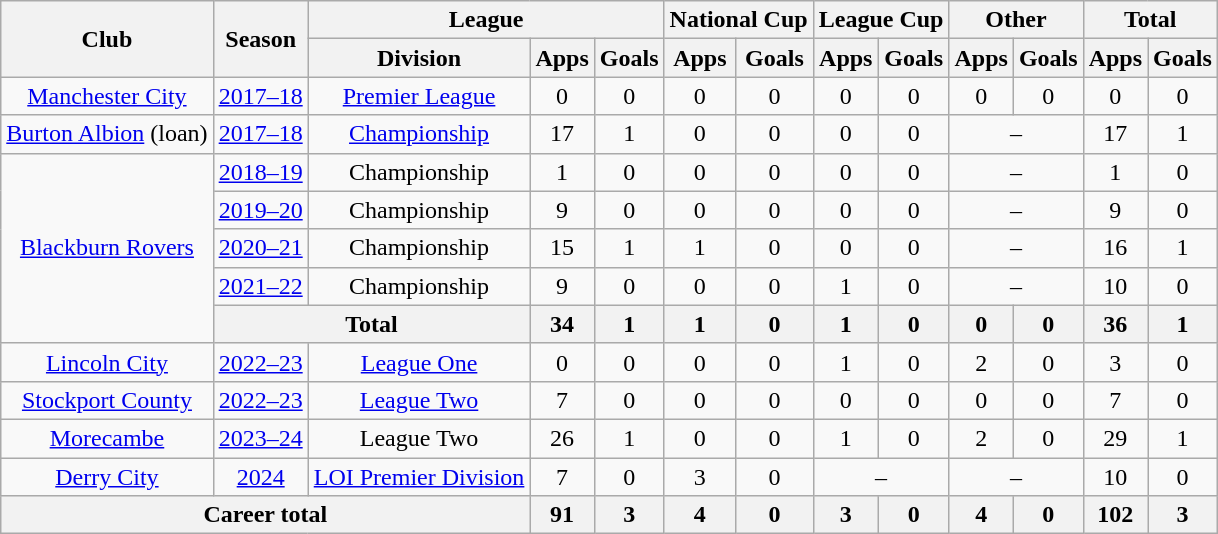<table class=wikitable style="text-align: center">
<tr>
<th rowspan=2>Club</th>
<th rowspan=2>Season</th>
<th colspan=3>League</th>
<th colspan=2>National Cup</th>
<th colspan=2>League Cup</th>
<th colspan=2>Other</th>
<th colspan=2>Total</th>
</tr>
<tr>
<th>Division</th>
<th>Apps</th>
<th>Goals</th>
<th>Apps</th>
<th>Goals</th>
<th>Apps</th>
<th>Goals</th>
<th>Apps</th>
<th>Goals</th>
<th>Apps</th>
<th>Goals</th>
</tr>
<tr>
<td><a href='#'>Manchester City</a></td>
<td><a href='#'>2017–18</a></td>
<td><a href='#'>Premier League</a></td>
<td>0</td>
<td>0</td>
<td>0</td>
<td>0</td>
<td>0</td>
<td>0</td>
<td>0</td>
<td>0</td>
<td>0</td>
<td>0</td>
</tr>
<tr>
<td><a href='#'>Burton Albion</a> (loan)</td>
<td><a href='#'>2017–18</a></td>
<td><a href='#'>Championship</a></td>
<td>17</td>
<td>1</td>
<td>0</td>
<td>0</td>
<td>0</td>
<td>0</td>
<td colspan="2">–</td>
<td>17</td>
<td>1</td>
</tr>
<tr>
<td rowspan=5><a href='#'>Blackburn Rovers</a></td>
<td><a href='#'>2018–19</a></td>
<td>Championship</td>
<td>1</td>
<td>0</td>
<td>0</td>
<td>0</td>
<td>0</td>
<td>0</td>
<td colspan="2">–</td>
<td>1</td>
<td>0</td>
</tr>
<tr>
<td><a href='#'>2019–20</a></td>
<td>Championship</td>
<td>9</td>
<td>0</td>
<td>0</td>
<td>0</td>
<td>0</td>
<td>0</td>
<td colspan="2">–</td>
<td>9</td>
<td>0</td>
</tr>
<tr>
<td><a href='#'>2020–21</a></td>
<td>Championship</td>
<td>15</td>
<td>1</td>
<td>1</td>
<td>0</td>
<td>0</td>
<td>0</td>
<td colspan="2">–</td>
<td>16</td>
<td>1</td>
</tr>
<tr>
<td><a href='#'>2021–22</a></td>
<td>Championship</td>
<td>9</td>
<td>0</td>
<td>0</td>
<td>0</td>
<td>1</td>
<td>0</td>
<td colspan="2">–</td>
<td>10</td>
<td>0</td>
</tr>
<tr>
<th colspan=2>Total</th>
<th>34</th>
<th>1</th>
<th>1</th>
<th>0</th>
<th>1</th>
<th>0</th>
<th>0</th>
<th>0</th>
<th>36</th>
<th>1</th>
</tr>
<tr>
<td><a href='#'>Lincoln City</a></td>
<td><a href='#'>2022–23</a></td>
<td><a href='#'>League One</a></td>
<td>0</td>
<td>0</td>
<td>0</td>
<td>0</td>
<td>1</td>
<td>0</td>
<td>2</td>
<td>0</td>
<td>3</td>
<td>0</td>
</tr>
<tr>
<td><a href='#'>Stockport County</a></td>
<td><a href='#'>2022–23</a></td>
<td><a href='#'>League Two</a></td>
<td>7</td>
<td>0</td>
<td>0</td>
<td>0</td>
<td>0</td>
<td>0</td>
<td>0</td>
<td>0</td>
<td>7</td>
<td>0</td>
</tr>
<tr>
<td><a href='#'>Morecambe</a></td>
<td><a href='#'>2023–24</a></td>
<td>League Two</td>
<td>26</td>
<td>1</td>
<td>0</td>
<td>0</td>
<td>1</td>
<td>0</td>
<td>2</td>
<td>0</td>
<td>29</td>
<td>1</td>
</tr>
<tr>
<td><a href='#'>Derry City</a></td>
<td><a href='#'>2024</a></td>
<td><a href='#'>LOI Premier Division</a></td>
<td>7</td>
<td>0</td>
<td>3</td>
<td>0</td>
<td colspan="2">–</td>
<td colspan="2">–</td>
<td>10</td>
<td>0</td>
</tr>
<tr>
<th colspan=3>Career total</th>
<th>91</th>
<th>3</th>
<th>4</th>
<th>0</th>
<th>3</th>
<th>0</th>
<th>4</th>
<th>0</th>
<th>102</th>
<th>3</th>
</tr>
</table>
